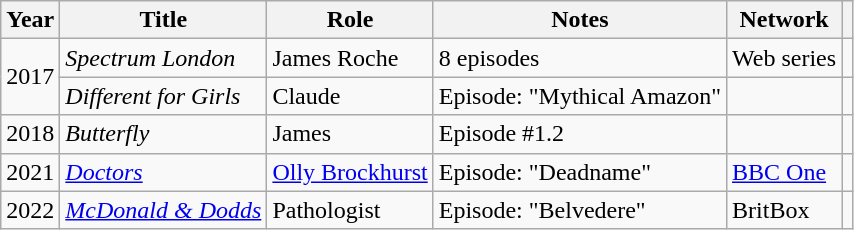<table class="wikitable">
<tr>
<th>Year</th>
<th>Title</th>
<th>Role</th>
<th>Notes</th>
<th>Network</th>
<th></th>
</tr>
<tr>
<td rowspan="2">2017</td>
<td><em>Spectrum London</em></td>
<td>James Roche</td>
<td>8 episodes</td>
<td>Web series</td>
<td></td>
</tr>
<tr>
<td><em>Different for Girls</em></td>
<td>Claude</td>
<td>Episode: "Mythical Amazon"</td>
<td></td>
<td></td>
</tr>
<tr>
<td>2018</td>
<td><em>Butterfly</em></td>
<td>James</td>
<td>Episode #1.2</td>
<td></td>
<td></td>
</tr>
<tr>
<td>2021</td>
<td><em><a href='#'>Doctors</a></em></td>
<td><a href='#'>Olly Brockhurst</a></td>
<td>Episode: "Deadname"</td>
<td><a href='#'>BBC One</a></td>
<td></td>
</tr>
<tr>
<td>2022</td>
<td><em><a href='#'>McDonald & Dodds</a></em></td>
<td>Pathologist</td>
<td>Episode: "Belvedere"</td>
<td>BritBox</td>
<td></td>
</tr>
</table>
